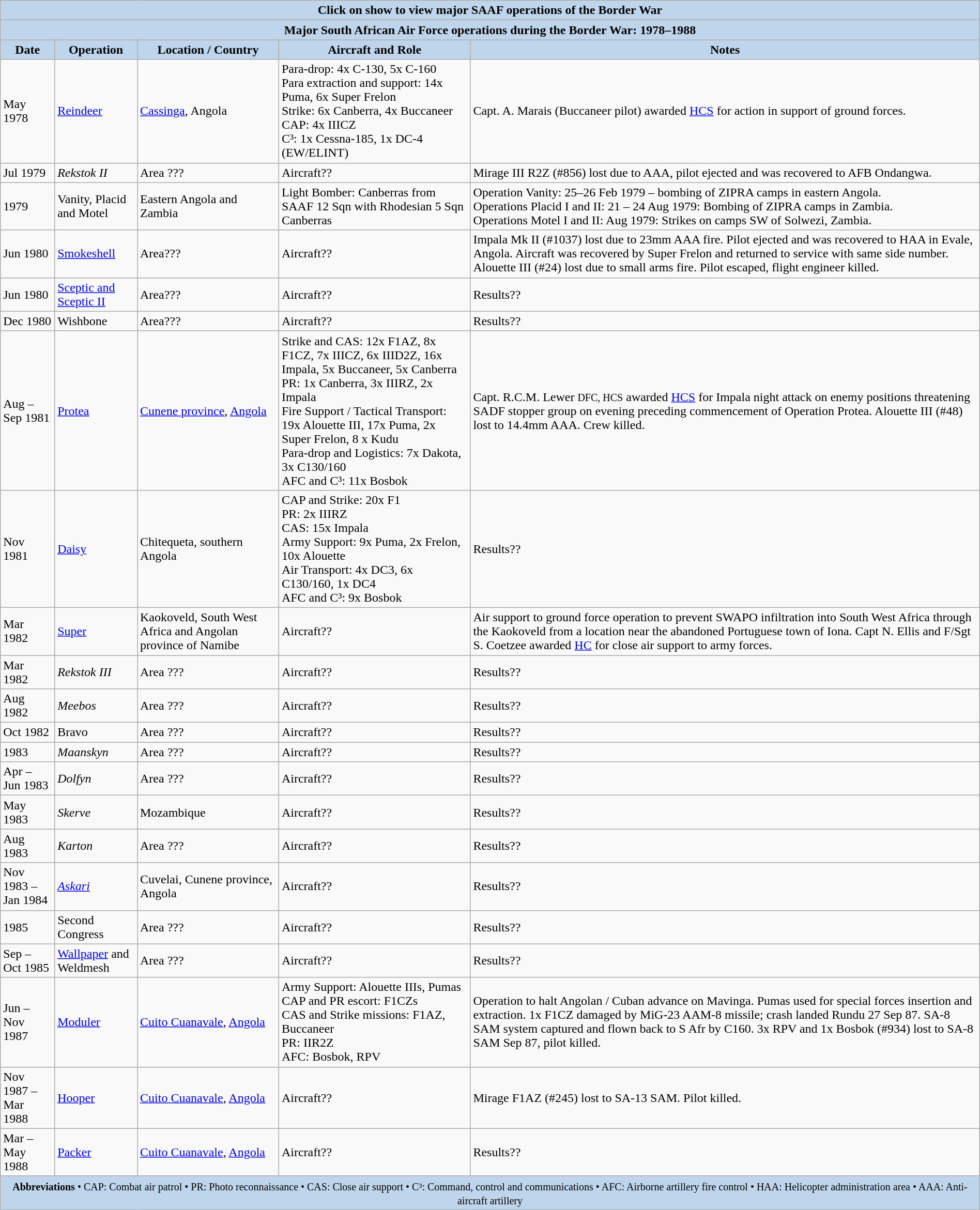<table class="wikitable collapsible collapsed" style="width:100%;">
<tr>
<th colspan="5" style="background:#bed5ec;">Click on show to view major SAAF operations of the Border War</th>
</tr>
<tr>
<th colspan="5" style="background:#bed5ec;">Major South African Air Force operations during the Border War: 1978–1988</th>
</tr>
<tr>
<th style="background:#bed5ec;">Date</th>
<th style="background:#bed5ec;">Operation</th>
<th style="background:#bed5ec;">Location / Country</th>
<th style="background:#bed5ec;">Aircraft and Role</th>
<th style="background:#bed5ec;">Notes</th>
</tr>
<tr>
<td>May 1978</td>
<td><a href='#'>Reindeer</a></td>
<td><a href='#'>Cassinga</a>, Angola</td>
<td>Para-drop: 4x C-130, 5x C-160<br>Para extraction and support: 14x Puma, 6x Super Frelon<br>Strike: 6x Canberra, 4x Buccaneer<br>CAP: 4x IIICZ<br> C³: 1x Cessna-185, 1x DC-4 (EW/ELINT)</td>
<td>Capt. A. Marais (Buccaneer pilot) awarded <a href='#'>HCS</a> for action in support of ground forces.</td>
</tr>
<tr>
<td>Jul 1979</td>
<td><em>Rekstok II</em></td>
<td>Area ???</td>
<td>Aircraft??</td>
<td>Mirage III R2Z (#856) lost due to AAA, pilot ejected and was recovered to AFB Ondangwa.</td>
</tr>
<tr>
<td>1979</td>
<td>Vanity, Placid and Motel</td>
<td>Eastern Angola and Zambia</td>
<td>Light Bomber: Canberras from SAAF 12 Sqn with Rhodesian 5 Sqn Canberras</td>
<td>Operation Vanity: 25–26 Feb 1979 – bombing of ZIPRA camps in eastern Angola.<br>Operations Placid I and II: 21 – 24 Aug 1979: Bombing of ZIPRA camps in Zambia. <br>Operations Motel I and II: Aug 1979: Strikes on camps SW of Solwezi, Zambia.</td>
</tr>
<tr>
<td>Jun 1980</td>
<td><a href='#'>Smokeshell</a></td>
<td>Area???</td>
<td>Aircraft??</td>
<td>Impala Mk II (#1037) lost due to 23mm AAA fire. Pilot ejected and was recovered to HAA in Evale, Angola. Aircraft was recovered by Super Frelon and returned to service with same side number. Alouette III (#24) lost due to small arms fire. Pilot escaped, flight engineer killed.</td>
</tr>
<tr>
<td>Jun 1980</td>
<td><a href='#'>Sceptic and Sceptic II</a></td>
<td>Area???</td>
<td>Aircraft??</td>
<td>Results??</td>
</tr>
<tr>
<td>Dec 1980</td>
<td>Wishbone</td>
<td>Area???</td>
<td>Aircraft??</td>
<td>Results??</td>
</tr>
<tr>
<td>Aug – Sep 1981</td>
<td><a href='#'>Protea</a></td>
<td><a href='#'>Cunene province</a>, <a href='#'>Angola</a></td>
<td>Strike and CAS: 12x F1AZ, 8x F1CZ, 7x IIICZ, 6x IIID2Z, 16x Impala, 5x Buccaneer, 5x Canberra<br>PR: 1x Canberra, 3x IIIRZ, 2x Impala<br>Fire Support / Tactical Transport: 19x Alouette III, 17x Puma, 2x Super Frelon, 8 x Kudu <br>Para-drop and Logistics: 7x Dakota, 3x C130/160<br>AFC and C³: 11x Bosbok</td>
<td>Capt. R.C.M. Lewer <small>DFC, HCS</small> awarded <a href='#'>HCS</a> for Impala night attack on enemy positions threatening SADF stopper group on evening preceding commencement of Operation Protea. Alouette III (#48) lost to 14.4mm AAA. Crew killed.</td>
</tr>
<tr>
<td>Nov 1981</td>
<td><a href='#'>Daisy</a></td>
<td>Chitequeta, southern Angola</td>
<td>CAP and Strike: 20x F1<br>PR: 2x IIIRZ<br> CAS: 15x Impala<br>Army Support: 9x Puma, 2x Frelon, 10x Alouette<br>Air Transport: 4x DC3, 6x C130/160, 1x DC4<br>AFC and C³: 9x Bosbok</td>
<td>Results??</td>
</tr>
<tr>
<td>Mar 1982</td>
<td><a href='#'>Super</a></td>
<td>Kaokoveld, South West Africa and Angolan province of Namibe</td>
<td>Aircraft??</td>
<td>Air support to ground force operation to prevent SWAPO infiltration into South West Africa through the Kaokoveld from a location near the abandoned Portuguese town of Iona. Capt N. Ellis and F/Sgt S. Coetzee awarded <a href='#'>HC</a> for close air support to army forces.</td>
</tr>
<tr>
<td>Mar 1982</td>
<td><em>Rekstok III</em></td>
<td>Area ???</td>
<td>Aircraft??</td>
<td>Results??</td>
</tr>
<tr>
<td>Aug 1982</td>
<td><em>Meebos</em></td>
<td>Area ???</td>
<td>Aircraft??</td>
<td>Results??</td>
</tr>
<tr>
<td>Oct 1982</td>
<td>Bravo</td>
<td>Area ???</td>
<td>Aircraft??</td>
<td>Results??</td>
</tr>
<tr>
<td>1983</td>
<td><em>Maanskyn</em></td>
<td>Area ???</td>
<td>Aircraft??</td>
<td>Results??</td>
</tr>
<tr>
<td>Apr – Jun 1983</td>
<td><em>Dolfyn</em></td>
<td>Area ???</td>
<td>Aircraft??</td>
<td>Results??</td>
</tr>
<tr>
<td>May 1983</td>
<td><em>Skerve</em></td>
<td>Mozambique</td>
<td>Aircraft??</td>
<td>Results??</td>
</tr>
<tr>
<td>Aug 1983</td>
<td><em>Karton</em></td>
<td>Area ???</td>
<td>Aircraft??</td>
<td>Results??</td>
</tr>
<tr>
<td>Nov 1983 – Jan 1984</td>
<td><em><a href='#'>Askari</a></em></td>
<td>Cuvelai, Cunene province, Angola</td>
<td>Aircraft??</td>
<td>Results??</td>
</tr>
<tr>
<td>1985</td>
<td>Second Congress</td>
<td>Area ???</td>
<td>Aircraft??</td>
<td>Results??</td>
</tr>
<tr>
<td>Sep – Oct 1985</td>
<td><a href='#'>Wallpaper</a> and Weldmesh</td>
<td>Area ???</td>
<td>Aircraft??</td>
<td>Results??</td>
</tr>
<tr>
<td>Jun – Nov 1987</td>
<td><a href='#'>Moduler</a></td>
<td><a href='#'>Cuito Cuanavale</a>, <a href='#'>Angola</a></td>
<td>Army Support: Alouette IIIs, Pumas<br>CAP and PR escort: F1CZs<br>CAS and Strike missions: F1AZ, Buccaneer<br>PR: IIR2Z<br>AFC: Bosbok, RPV</td>
<td>Operation to halt Angolan / Cuban advance on Mavinga. Pumas used for special forces insertion and extraction. 1x F1CZ damaged by MiG-23 AAM-8 missile; crash landed Rundu 27 Sep 87. SA-8 SAM system captured and flown back to S Afr by C160. 3x RPV and 1x Bosbok (#934) lost to SA-8 SAM Sep 87, pilot killed.</td>
</tr>
<tr>
<td>Nov 1987 – Mar 1988</td>
<td><a href='#'>Hooper</a></td>
<td><a href='#'>Cuito Cuanavale</a>, <a href='#'>Angola</a></td>
<td>Aircraft??</td>
<td>Mirage F1AZ (#245) lost to SA-13 SAM. Pilot killed.</td>
</tr>
<tr>
<td>Mar – May 1988</td>
<td><a href='#'>Packer</a></td>
<td><a href='#'>Cuito Cuanavale</a>, <a href='#'>Angola</a></td>
<td>Aircraft??</td>
<td>Results??</td>
</tr>
<tr>
<td colspan="5" style="background:#bed5ec; text-align:center;"><small> <strong>Abbreviations</strong> • CAP: Combat air patrol • PR: Photo reconnaissance • CAS: Close air support • C³: Command, control and communications • AFC: Airborne artillery fire control • HAA: Helicopter administration area • AAA: Anti-aircraft artillery</small></td>
</tr>
</table>
